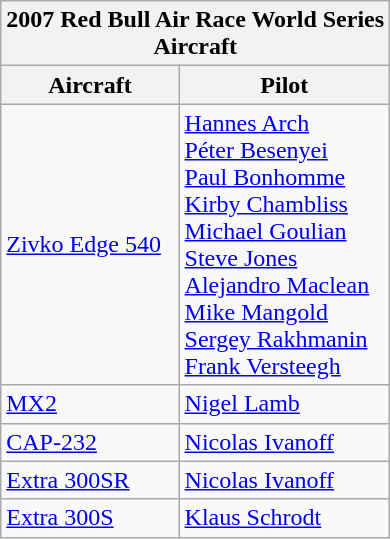<table class="wikitable">
<tr>
<th colspan=2 align=center>2007 Red Bull Air Race World Series<br>Aircraft</th>
</tr>
<tr>
<th>Aircraft</th>
<th>Pilot</th>
</tr>
<tr>
<td><a href='#'>Zivko Edge 540</a></td>
<td><a href='#'>Hannes Arch</a><br><a href='#'>Péter Besenyei</a><br><a href='#'>Paul Bonhomme</a><br><a href='#'>Kirby Chambliss</a><br><a href='#'>Michael Goulian</a><br><a href='#'>Steve Jones</a><br><a href='#'>Alejandro Maclean</a><br><a href='#'>Mike Mangold</a><br><a href='#'>Sergey Rakhmanin</a><br><a href='#'>Frank Versteegh</a></td>
</tr>
<tr>
<td><a href='#'>MX2</a></td>
<td><a href='#'>Nigel Lamb</a></td>
</tr>
<tr>
<td><a href='#'>CAP-232</a></td>
<td><a href='#'>Nicolas Ivanoff</a></td>
</tr>
<tr>
<td><a href='#'>Extra 300SR</a></td>
<td><a href='#'>Nicolas Ivanoff</a></td>
</tr>
<tr>
<td><a href='#'>Extra 300S</a></td>
<td><a href='#'>Klaus Schrodt</a></td>
</tr>
</table>
